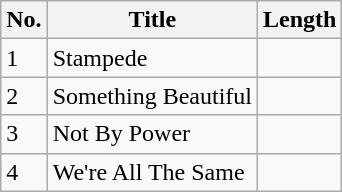<table class="wikitable">
<tr>
<th>No.</th>
<th>Title</th>
<th>Length</th>
</tr>
<tr>
<td>1</td>
<td>Stampede</td>
<td></td>
</tr>
<tr>
<td>2</td>
<td>Something Beautiful</td>
<td></td>
</tr>
<tr>
<td>3</td>
<td>Not By Power</td>
<td></td>
</tr>
<tr>
<td>4</td>
<td>We're All The Same</td>
<td></td>
</tr>
</table>
